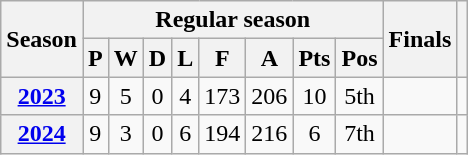<table class="wikitable" style="text-align: center">
<tr>
<th rowspan="2" scope="col">Season</th>
<th colspan="8" scope="col">Regular season</th>
<th rowspan="2" scope="col">Finals</th>
<th rowspan="2" scope="col"></th>
</tr>
<tr>
<th scope="col">P</th>
<th scope="col">W</th>
<th scope="col">D</th>
<th scope="col">L</th>
<th scope="col">F</th>
<th scope="col">A</th>
<th scope="col">Pts</th>
<th scope="col">Pos</th>
</tr>
<tr>
<th scope="row"><a href='#'>2023</a></th>
<td>9</td>
<td>5</td>
<td>0</td>
<td>4</td>
<td>173</td>
<td>206</td>
<td>10</td>
<td>5th</td>
<td></td>
<td></td>
</tr>
<tr>
<th scope="row"><a href='#'>2024</a></th>
<td>9</td>
<td>3</td>
<td>0</td>
<td>6</td>
<td>194</td>
<td>216</td>
<td>6</td>
<td>7th</td>
<td></td>
<td></td>
</tr>
</table>
